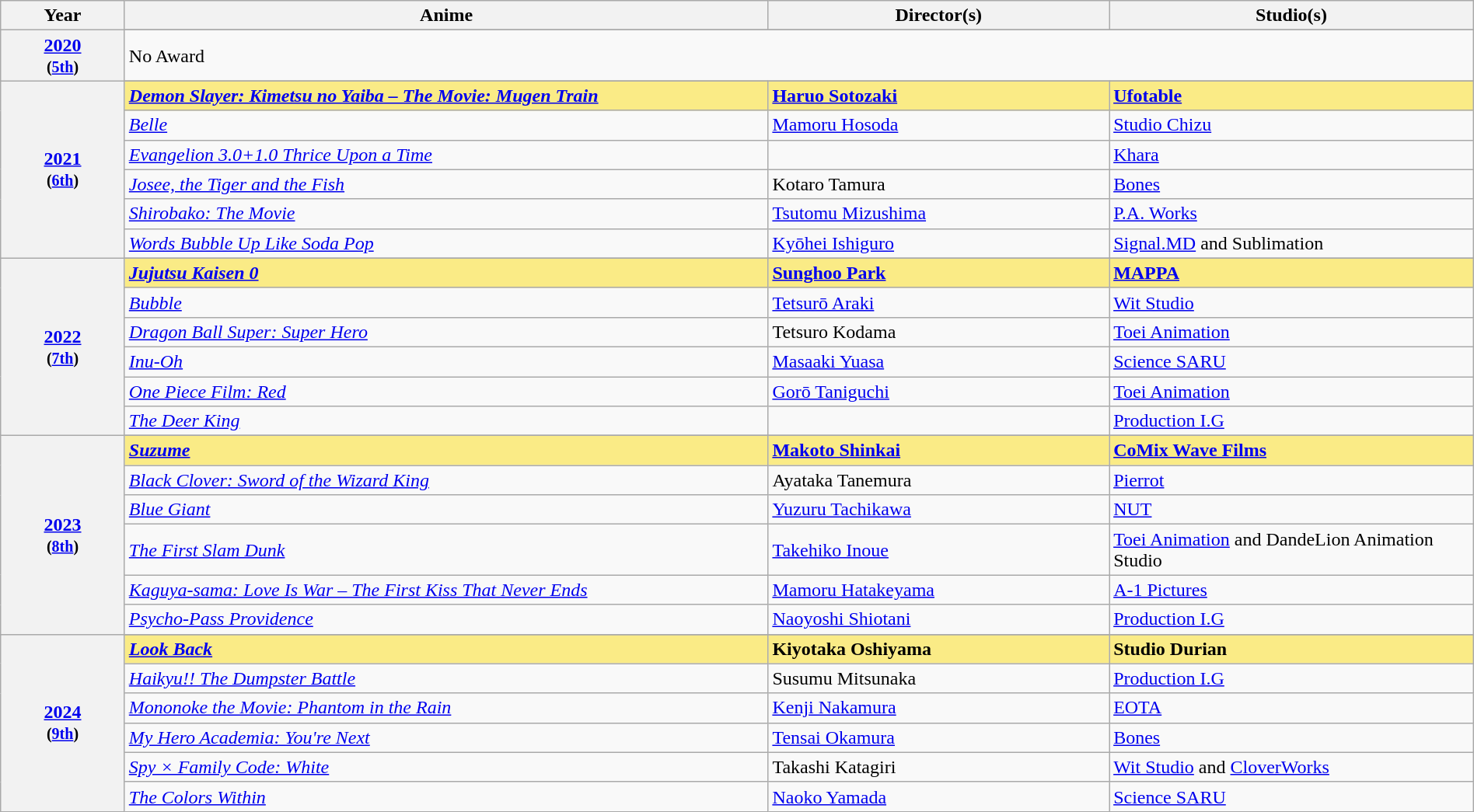<table class="wikitable" style="width:100%;">
<tr>
<th style="width:8%;">Year</th>
<th style="width:41.5%;">Anime</th>
<th style="width:22%;">Director(s)</th>
<th style="width:23.5%;">Studio(s)</th>
</tr>
<tr>
<th rowspan="2" style="text-align:center;"><a href='#'>2020</a><br><small>(<a href='#'>5th</a>)</small></th>
</tr>
<tr>
<td colspan="3">No Award</td>
</tr>
<tr>
<th rowspan="7" style="text-align:center;"><a href='#'>2021</a><br><small>(<a href='#'>6th</a>)</small></th>
</tr>
<tr style="background:#FAEB86">
<td><strong><em><a href='#'>Demon Slayer: Kimetsu no Yaiba – The Movie: Mugen Train</a></em></strong></td>
<td><strong><a href='#'>Haruo Sotozaki</a></strong></td>
<td><strong><a href='#'>Ufotable</a></strong></td>
</tr>
<tr>
<td><em><a href='#'>Belle</a></em></td>
<td><a href='#'>Mamoru Hosoda</a></td>
<td><a href='#'>Studio Chizu</a></td>
</tr>
<tr>
<td><em><a href='#'>Evangelion 3.0+1.0 Thrice Upon a Time</a></em></td>
<td></td>
<td><a href='#'>Khara</a></td>
</tr>
<tr>
<td><em><a href='#'>Josee, the Tiger and the Fish</a></em></td>
<td>Kotaro Tamura</td>
<td><a href='#'>Bones</a></td>
</tr>
<tr>
<td><em><a href='#'>Shirobako: The Movie</a></em></td>
<td><a href='#'>Tsutomu Mizushima</a></td>
<td><a href='#'>P.A. Works</a></td>
</tr>
<tr>
<td><em><a href='#'>Words Bubble Up Like Soda Pop</a></em></td>
<td><a href='#'>Kyōhei Ishiguro</a></td>
<td><a href='#'>Signal.MD</a> and Sublimation</td>
</tr>
<tr>
<th rowspan="7" style="text-align:center;"><a href='#'>2022</a><br><small>(<a href='#'>7th</a>)</small></th>
</tr>
<tr style="background:#FAEB86">
<td><strong><em><a href='#'>Jujutsu Kaisen 0</a></em></strong></td>
<td><a href='#'><strong>Sunghoo Park</strong></a></td>
<td><a href='#'><strong>MAPPA</strong></a></td>
</tr>
<tr>
<td><em><a href='#'>Bubble</a></em></td>
<td><a href='#'>Tetsurō Araki</a></td>
<td><a href='#'>Wit Studio</a></td>
</tr>
<tr>
<td><em><a href='#'>Dragon Ball Super: Super Hero</a></em></td>
<td>Tetsuro Kodama</td>
<td><a href='#'>Toei Animation</a></td>
</tr>
<tr>
<td><em><a href='#'>Inu-Oh</a></em></td>
<td><a href='#'>Masaaki Yuasa</a></td>
<td><a href='#'>Science SARU</a></td>
</tr>
<tr>
<td><em><a href='#'>One Piece Film: Red</a></em></td>
<td><a href='#'>Gorō Taniguchi</a></td>
<td><a href='#'>Toei Animation</a></td>
</tr>
<tr>
<td><em><a href='#'>The Deer King</a></em></td>
<td></td>
<td><a href='#'>Production I.G</a></td>
</tr>
<tr>
<th rowspan="7" style="text-align:center;"><a href='#'>2023</a><br><small>(<a href='#'>8th</a>)</small></th>
</tr>
<tr style="background:#FAEB86">
<td><strong><em><a href='#'>Suzume</a></em></strong></td>
<td><strong><a href='#'>Makoto Shinkai</a></strong></td>
<td><strong><a href='#'>CoMix Wave Films</a></strong></td>
</tr>
<tr>
<td><em><a href='#'>Black Clover: Sword of the Wizard King</a></em></td>
<td>Ayataka Tanemura</td>
<td><a href='#'>Pierrot</a></td>
</tr>
<tr>
<td><em><a href='#'>Blue Giant</a></em></td>
<td><a href='#'>Yuzuru Tachikawa</a></td>
<td><a href='#'>NUT</a></td>
</tr>
<tr>
<td><em><a href='#'>The First Slam Dunk</a></em></td>
<td><a href='#'>Takehiko Inoue</a></td>
<td><a href='#'>Toei Animation</a> and DandeLion Animation Studio</td>
</tr>
<tr>
<td><em><a href='#'>Kaguya-sama: Love Is War – The First Kiss That Never Ends</a></em></td>
<td><a href='#'>Mamoru Hatakeyama</a></td>
<td><a href='#'>A-1 Pictures</a></td>
</tr>
<tr>
<td><em><a href='#'>Psycho-Pass Providence</a></em></td>
<td><a href='#'>Naoyoshi Shiotani</a></td>
<td><a href='#'>Production I.G</a></td>
</tr>
<tr>
<th rowspan="7" style="text-align:center;"><a href='#'>2024</a><br><small>(<a href='#'>9th</a>)</small></th>
</tr>
<tr style="background:#FAEB86;">
<td><strong><em><a href='#'>Look Back</a></em></strong></td>
<td><strong>Kiyotaka Oshiyama</strong></td>
<td><strong>Studio Durian</strong></td>
</tr>
<tr>
<td><em><a href='#'>Haikyu!! The Dumpster Battle</a></em></td>
<td>Susumu Mitsunaka</td>
<td><a href='#'>Production I.G</a></td>
</tr>
<tr>
<td><em><a href='#'>Mononoke the Movie: Phantom in the Rain</a></em></td>
<td><a href='#'>Kenji Nakamura</a></td>
<td><a href='#'>EOTA</a></td>
</tr>
<tr>
<td><em><a href='#'>My Hero Academia: You're Next</a></em></td>
<td><a href='#'>Tensai Okamura</a></td>
<td><a href='#'>Bones</a></td>
</tr>
<tr>
<td><em><a href='#'>Spy × Family Code: White</a></em></td>
<td>Takashi Katagiri</td>
<td><a href='#'>Wit Studio</a> and <a href='#'>CloverWorks</a></td>
</tr>
<tr>
<td><em><a href='#'>The Colors Within</a></em></td>
<td><a href='#'>Naoko Yamada</a></td>
<td><a href='#'>Science SARU</a></td>
</tr>
</table>
